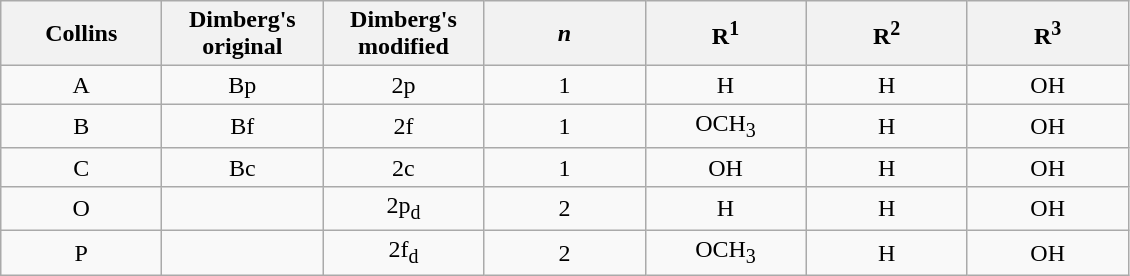<table class="wikitable">
<tr>
<th style="width: 100px; text-align: center;">Collins</th>
<th style="width: 100px; text-align: center;">Dimberg's original</th>
<th style="width: 100px; text-align: center;">Dimberg's modified</th>
<th style="width: 100px; text-align: center;"><em>n</em></th>
<th style="width: 100px; text-align: center;">R<sup>1</sup></th>
<th style="width: 100px; text-align: center;">R<sup>2</sup></th>
<th style="width: 100px; text-align: center;">R<sup>3</sup></th>
</tr>
<tr>
<td style="width: 100px; text-align: center;">A</td>
<td style="width: 100px; text-align: center;">Bp</td>
<td style="width: 100px; text-align: center;">2p</td>
<td style="width: 100px; text-align: center;">1</td>
<td style="width: 100px; text-align: center;">H</td>
<td style="width: 100px; text-align: center;">H</td>
<td style="width: 100px; text-align: center;">OH</td>
</tr>
<tr>
<td style="width: 100px; text-align: center;">B</td>
<td style="width: 100px; text-align: center;">Bf</td>
<td style="width: 100px; text-align: center;">2f</td>
<td style="width: 100px; text-align: center;">1</td>
<td style="width: 100px; text-align: center;">OCH<sub>3</sub></td>
<td style="width: 100px; text-align: center;">H</td>
<td style="width: 100px; text-align: center;">OH</td>
</tr>
<tr>
<td style="width: 100px; text-align: center;">C</td>
<td style="width: 100px; text-align: center;">Bc</td>
<td style="width: 100px; text-align: center;">2c</td>
<td style="width: 100px; text-align: center;">1</td>
<td style="width: 100px; text-align: center;">OH</td>
<td style="width: 100px; text-align: center;">H</td>
<td style="width: 100px; text-align: center;">OH</td>
</tr>
<tr>
<td style="width: 100px; text-align: center;">O</td>
<td style="width: 100px; text-align: center;"></td>
<td style="width: 100px; text-align: center;">2p<sub>d</sub></td>
<td style="width: 100px; text-align: center;">2</td>
<td style="width: 100px; text-align: center;">H</td>
<td style="width: 100px; text-align: center;">H</td>
<td style="width: 100px; text-align: center;">OH</td>
</tr>
<tr>
<td style="width: 100px; text-align: center;">P</td>
<td style="width: 100px; text-align: center;"></td>
<td style="width: 100px; text-align: center;">2f<sub>d</sub></td>
<td style="width: 100px; text-align: center;">2</td>
<td style="width: 100px; text-align: center;">OCH<sub>3</sub></td>
<td style="width: 100px; text-align: center;">H</td>
<td style="width: 100px; text-align: center;">OH</td>
</tr>
</table>
